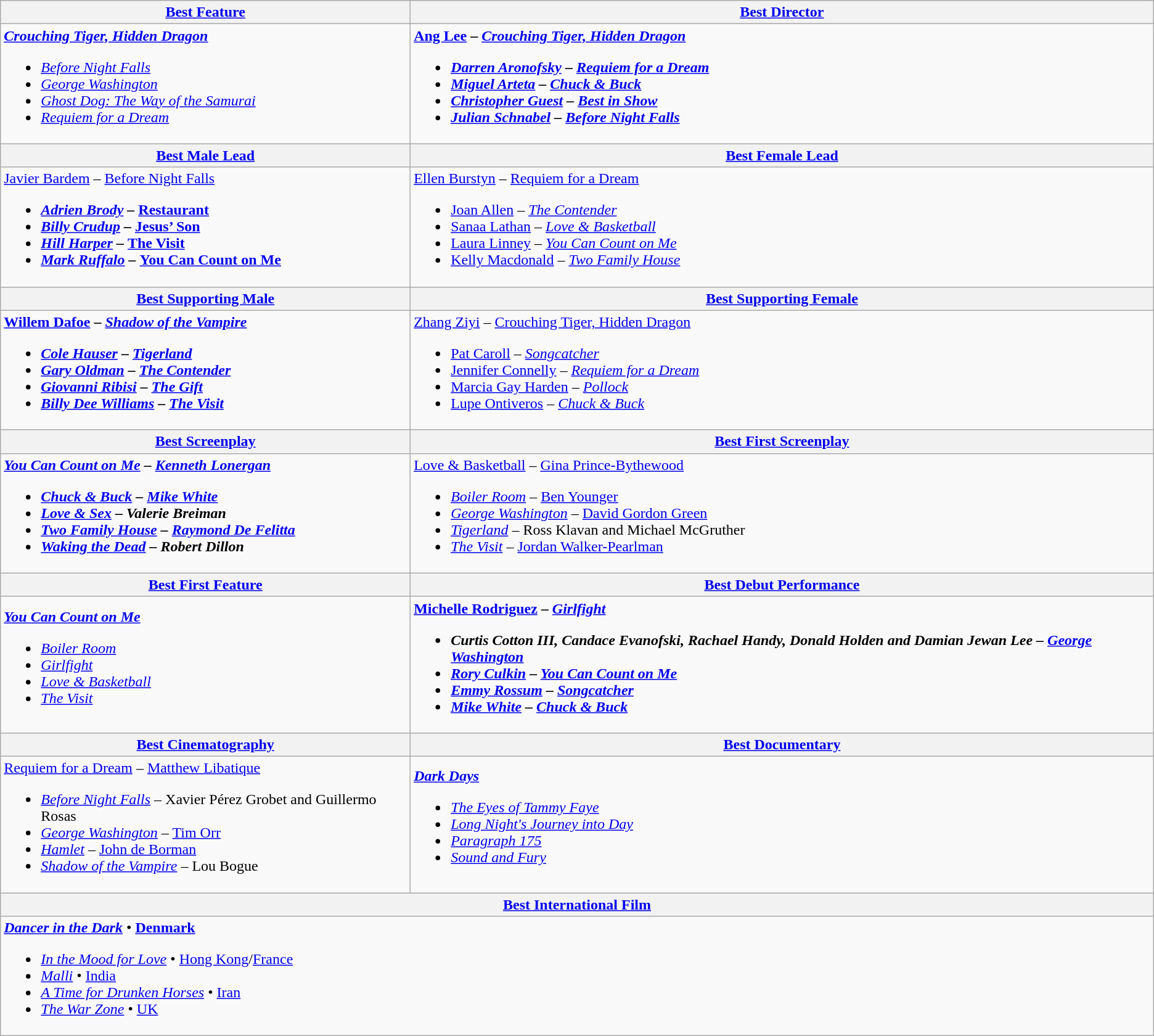<table class="wikitable">
<tr>
<th><a href='#'>Best Feature</a></th>
<th><a href='#'>Best Director</a></th>
</tr>
<tr>
<td><strong><em><a href='#'>Crouching Tiger, Hidden Dragon</a></em></strong><br><ul><li><em><a href='#'>Before Night Falls</a></em></li><li><em><a href='#'>George Washington</a></em></li><li><em><a href='#'>Ghost Dog: The Way of the Samurai</a></em></li><li><em><a href='#'>Requiem for a Dream</a></em></li></ul></td>
<td><strong><a href='#'>Ang Lee</a> – <em><a href='#'>Crouching Tiger, Hidden Dragon</a><strong><em><br><ul><li><a href='#'>Darren Aronofsky</a> – </em><a href='#'>Requiem for a Dream</a><em></li><li><a href='#'>Miguel Arteta</a> – </em><a href='#'>Chuck & Buck</a><em></li><li><a href='#'>Christopher Guest</a> – </em><a href='#'>Best in Show</a><em></li><li><a href='#'>Julian Schnabel</a> – </em><a href='#'>Before Night Falls</a><em></li></ul></td>
</tr>
<tr>
<th><a href='#'>Best Male Lead</a></th>
<th><a href='#'>Best Female Lead</a></th>
</tr>
<tr>
<td></strong><a href='#'>Javier Bardem</a> – <a href='#'></em>Before Night Falls<em></a><strong><br><ul><li><a href='#'>Adrien Brody</a> – </em><a href='#'>Restaurant</a><em></li><li><a href='#'>Billy Crudup</a> – </em><a href='#'>Jesus’ Son</a><em></li><li><a href='#'>Hill Harper</a> – </em><a href='#'>The Visit</a><em></li><li><a href='#'>Mark Ruffalo</a> – </em><a href='#'>You Can Count on Me</a><em></li></ul></td>
<td></strong><a href='#'>Ellen Burstyn</a> – </em><a href='#'>Requiem for a Dream</a></em></strong><br><ul><li><a href='#'>Joan Allen</a> – <em><a href='#'>The Contender</a></em></li><li><a href='#'>Sanaa Lathan</a> – <em><a href='#'>Love & Basketball</a></em></li><li><a href='#'>Laura Linney</a> – <em><a href='#'>You Can Count on Me</a></em></li><li><a href='#'>Kelly Macdonald</a> – <em><a href='#'>Two Family House</a></em></li></ul></td>
</tr>
<tr>
<th><a href='#'>Best Supporting Male</a></th>
<th><a href='#'>Best Supporting Female</a></th>
</tr>
<tr>
<td><strong><a href='#'>Willem Dafoe</a> – <em><a href='#'>Shadow of the Vampire</a><strong><em><br><ul><li><a href='#'>Cole Hauser</a> – </em><a href='#'>Tigerland</a><em></li><li><a href='#'>Gary Oldman</a> – </em><a href='#'>The Contender</a><em></li><li><a href='#'>Giovanni Ribisi</a> – </em><a href='#'>The Gift</a><em></li><li><a href='#'>Billy Dee Williams</a> – </em><a href='#'>The Visit</a><em></li></ul></td>
<td></strong><a href='#'>Zhang Ziyi</a> – </em><a href='#'>Crouching Tiger, Hidden Dragon</a></em></strong><br><ul><li><a href='#'>Pat Caroll</a> – <em><a href='#'>Songcatcher</a></em></li><li><a href='#'>Jennifer Connelly</a> – <em><a href='#'>Requiem for a Dream</a></em></li><li><a href='#'>Marcia Gay Harden</a> – <em><a href='#'>Pollock</a></em></li><li><a href='#'>Lupe Ontiveros</a> – <em><a href='#'>Chuck & Buck</a></em></li></ul></td>
</tr>
<tr>
<th><a href='#'>Best Screenplay</a></th>
<th><a href='#'>Best First Screenplay</a></th>
</tr>
<tr>
<td><strong><em><a href='#'>You Can Count on Me</a><em> – <a href='#'>Kenneth Lonergan</a><strong><br><ul><li></em><a href='#'>Chuck & Buck</a><em> – <a href='#'>Mike White</a></li><li></em><a href='#'>Love & Sex</a><em> – Valerie Breiman</li><li></em><a href='#'>Two Family House</a><em> – <a href='#'>Raymond De Felitta</a></li><li></em><a href='#'>Waking the Dead</a><em> – Robert Dillon</li></ul></td>
<td></em></strong><a href='#'>Love & Basketball</a></em> – <a href='#'>Gina Prince-Bythewood</a></strong><br><ul><li><em><a href='#'>Boiler Room</a></em> – <a href='#'>Ben Younger</a></li><li><em><a href='#'>George Washington</a></em> – <a href='#'>David Gordon Green</a></li><li><em><a href='#'>Tigerland</a></em> – Ross Klavan and Michael McGruther</li><li><em><a href='#'>The Visit</a></em> – <a href='#'>Jordan Walker-Pearlman</a></li></ul></td>
</tr>
<tr>
<th><a href='#'>Best First Feature</a></th>
<th><a href='#'>Best Debut Performance</a></th>
</tr>
<tr>
<td><strong><em><a href='#'>You Can Count on Me</a></em></strong><br><ul><li><em><a href='#'>Boiler Room</a></em></li><li><em><a href='#'>Girlfight</a></em></li><li><em><a href='#'>Love & Basketball</a></em></li><li><em><a href='#'>The Visit</a></em></li></ul></td>
<td><strong><a href='#'>Michelle Rodriguez</a> – <em><a href='#'>Girlfight</a><strong><em><br><ul><li>Curtis Cotton III, Candace Evanofski, Rachael Handy, Donald Holden and Damian Jewan Lee – </em><a href='#'>George Washington</a><em></li><li><a href='#'>Rory Culkin</a> – </em><a href='#'>You Can Count on Me</a><em></li><li><a href='#'>Emmy Rossum</a> – </em><a href='#'>Songcatcher</a><em></li><li><a href='#'>Mike White</a> – </em><a href='#'>Chuck & Buck</a><em></li></ul></td>
</tr>
<tr>
<th><a href='#'>Best Cinematography</a></th>
<th><a href='#'>Best Documentary</a></th>
</tr>
<tr>
<td></em></strong><a href='#'>Requiem for a Dream</a></em> – <a href='#'>Matthew Libatique</a></strong><br><ul><li><em><a href='#'>Before Night Falls</a></em> – Xavier Pérez Grobet and Guillermo Rosas</li><li><em><a href='#'>George Washington</a></em> – <a href='#'>Tim Orr</a></li><li><em><a href='#'>Hamlet</a></em> – <a href='#'>John de Borman</a></li><li><em><a href='#'>Shadow of the Vampire</a></em> – Lou Bogue</li></ul></td>
<td><strong><a href='#'><em>Dark Days</em></a></strong><br><ul><li><a href='#'><em>The Eyes of Tammy Faye</em></a></li><li><em><a href='#'>Long Night's Journey into Day</a></em></li><li><a href='#'><em>Paragraph 175</em></a></li><li><a href='#'><em>Sound and Fury</em></a></li></ul></td>
</tr>
<tr>
<th colspan="2"><a href='#'>Best International Film</a></th>
</tr>
<tr>
<td colspan="2" valign="top"><strong><em><a href='#'>Dancer in the Dark</a></em></strong> • <strong><a href='#'>Denmark</a></strong><br><ul><li><em><a href='#'>In the Mood for Love</a></em> • <a href='#'>Hong Kong</a>/<a href='#'>France</a></li><li><em><a href='#'>Malli</a></em> • <a href='#'>India</a></li><li><em><a href='#'>A Time for Drunken Horses</a></em> • <a href='#'>Iran</a></li><li><em><a href='#'>The War Zone</a></em> • <a href='#'>UK</a></li></ul></td>
</tr>
</table>
